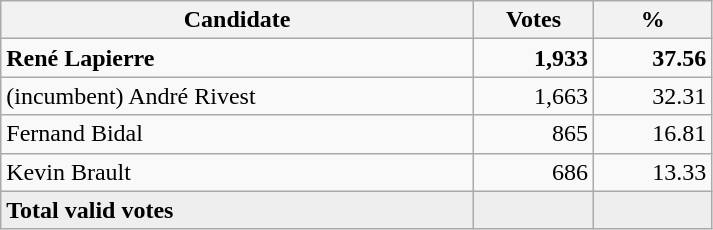<table style="width:475px;" class="wikitable">
<tr>
<th align="center">Candidate</th>
<th align="center">Votes</th>
<th align="center">%</th>
</tr>
<tr>
<td align="left"><strong>René Lapierre</strong></td>
<td align="right"><strong>1,933</strong></td>
<td align="right"><strong>37.56</strong></td>
</tr>
<tr>
<td align="left">(incumbent) André Rivest</td>
<td align="right">1,663</td>
<td align="right">32.31</td>
</tr>
<tr>
<td align="left">Fernand Bidal</td>
<td align="right">865</td>
<td align="right">16.81</td>
</tr>
<tr>
<td align="left">Kevin Brault</td>
<td align="right">686</td>
<td align="right">13.33</td>
</tr>
<tr bgcolor="#EEEEEE">
<td align="left"><strong>Total valid votes</strong></td>
<td align="right"></td>
<td align="right"></td>
</tr>
</table>
